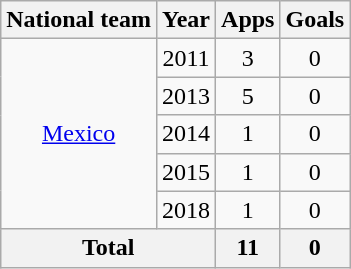<table class="wikitable" style="text-align: center;">
<tr>
<th>National team</th>
<th>Year</th>
<th>Apps</th>
<th>Goals</th>
</tr>
<tr>
<td rowspan="5" valign="center"><a href='#'>Mexico</a></td>
<td>2011</td>
<td>3</td>
<td>0</td>
</tr>
<tr>
<td>2013</td>
<td>5</td>
<td>0</td>
</tr>
<tr>
<td>2014</td>
<td>1</td>
<td>0</td>
</tr>
<tr>
<td>2015</td>
<td>1</td>
<td>0</td>
</tr>
<tr>
<td>2018</td>
<td>1</td>
<td>0</td>
</tr>
<tr>
<th colspan="2">Total</th>
<th>11</th>
<th>0</th>
</tr>
</table>
